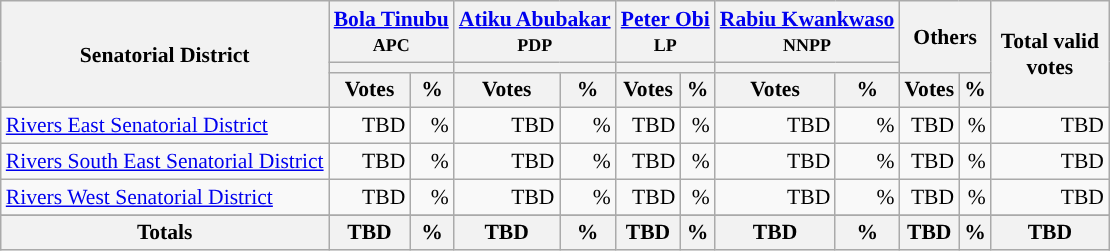<table class="wikitable sortable" style="text-align:right; font-size:90%">
<tr>
<th rowspan="3" style="max-width:7.5em;">Senatorial District</th>
<th colspan="2"><a href='#'>Bola Tinubu</a><br><small>APC</small></th>
<th colspan="2"><a href='#'>Atiku Abubakar</a><br><small>PDP</small></th>
<th colspan="2"><a href='#'>Peter Obi</a><br><small>LP</small></th>
<th colspan="2"><a href='#'>Rabiu Kwankwaso</a><br><small>NNPP</small></th>
<th colspan="2" rowspan="2">Others</th>
<th rowspan="3" style="max-width:5em;">Total valid votes</th>
</tr>
<tr>
<th colspan=2 style="background-color:"></th>
<th colspan=2 style="background-color:"></th>
<th colspan=2 style="background-color:"></th>
<th colspan=2 style="background-color:"></th>
</tr>
<tr>
<th>Votes</th>
<th>%</th>
<th>Votes</th>
<th>%</th>
<th>Votes</th>
<th>%</th>
<th>Votes</th>
<th>%</th>
<th>Votes</th>
<th>%</th>
</tr>
<tr style="background-color:#">
<td style="text-align:left;"><a href='#'>Rivers East Senatorial District</a></td>
<td>TBD</td>
<td>%</td>
<td>TBD</td>
<td>%</td>
<td>TBD</td>
<td>%</td>
<td>TBD</td>
<td>%</td>
<td>TBD</td>
<td>%</td>
<td>TBD</td>
</tr>
<tr style="background-color:#">
<td style="text-align:left;"><a href='#'>Rivers South East Senatorial District</a></td>
<td>TBD</td>
<td>%</td>
<td>TBD</td>
<td>%</td>
<td>TBD</td>
<td>%</td>
<td>TBD</td>
<td>%</td>
<td>TBD</td>
<td>%</td>
<td>TBD</td>
</tr>
<tr style="background-color:#">
<td style="text-align:left;"><a href='#'>Rivers West Senatorial District</a></td>
<td>TBD</td>
<td>%</td>
<td>TBD</td>
<td>%</td>
<td>TBD</td>
<td>%</td>
<td>TBD</td>
<td>%</td>
<td>TBD</td>
<td>%</td>
<td>TBD</td>
</tr>
<tr>
</tr>
<tr>
<th>Totals</th>
<th>TBD</th>
<th>%</th>
<th>TBD</th>
<th>%</th>
<th>TBD</th>
<th>%</th>
<th>TBD</th>
<th>%</th>
<th>TBD</th>
<th>%</th>
<th>TBD</th>
</tr>
</table>
